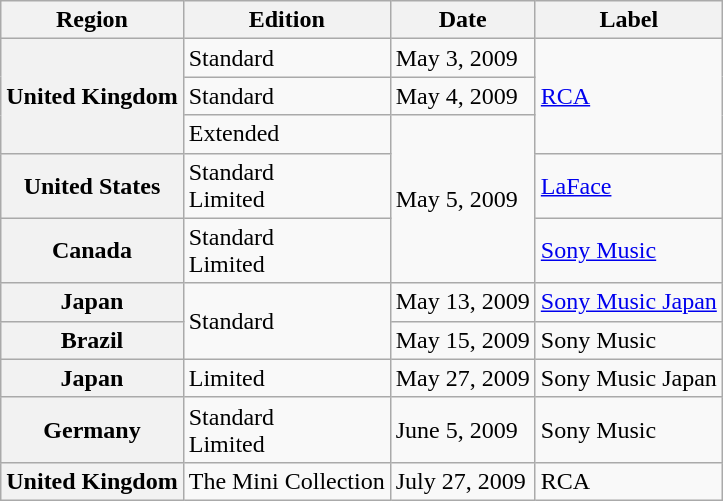<table class="wikitable plainrowheaders">
<tr>
<th>Region</th>
<th>Edition</th>
<th>Date</th>
<th>Label</th>
</tr>
<tr>
<th scope="row" rowspan="3">United Kingdom</th>
<td>Standard </td>
<td>May 3, 2009</td>
<td rowspan="3"><a href='#'>RCA</a></td>
</tr>
<tr>
<td>Standard </td>
<td>May 4, 2009</td>
</tr>
<tr>
<td>Extended  </td>
<td rowspan="3">May 5, 2009</td>
</tr>
<tr>
<th scope="row">United States</th>
<td>Standard <br>Limited </td>
<td><a href='#'>LaFace</a></td>
</tr>
<tr>
<th scope="row">Canada</th>
<td>Standard <br>Limited </td>
<td><a href='#'>Sony Music</a></td>
</tr>
<tr>
<th scope="row">Japan</th>
<td rowspan="2">Standard </td>
<td>May 13, 2009</td>
<td><a href='#'>Sony Music Japan</a></td>
</tr>
<tr>
<th scope="row">Brazil</th>
<td>May 15, 2009</td>
<td>Sony Music</td>
</tr>
<tr>
<th scope="row">Japan</th>
<td>Limited </td>
<td>May 27, 2009</td>
<td>Sony Music Japan</td>
</tr>
<tr>
<th scope="row">Germany</th>
<td>Standard <br>Limited </td>
<td>June 5, 2009</td>
<td>Sony Music</td>
</tr>
<tr>
<th scope="row">United Kingdom</th>
<td>The Mini Collection</td>
<td>July 27, 2009</td>
<td>RCA</td>
</tr>
</table>
